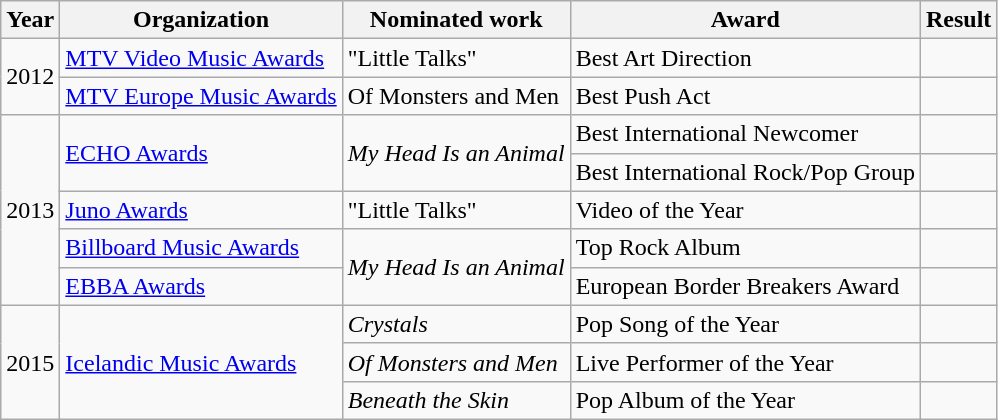<table class="wikitable">
<tr>
<th>Year</th>
<th>Organization</th>
<th>Nominated work</th>
<th>Award</th>
<th>Result</th>
</tr>
<tr>
<td rowspan="2">2012</td>
<td><a href='#'>MTV Video Music Awards</a></td>
<td>"Little Talks"</td>
<td>Best Art Direction</td>
<td></td>
</tr>
<tr>
<td><a href='#'>MTV Europe Music Awards</a></td>
<td>Of Monsters and Men</td>
<td>Best Push Act</td>
<td></td>
</tr>
<tr>
<td rowspan="5">2013</td>
<td rowspan="2"><a href='#'>ECHO Awards</a></td>
<td rowspan="2"><em>My Head Is an Animal</em></td>
<td>Best International Newcomer</td>
<td></td>
</tr>
<tr>
<td>Best International Rock/Pop Group</td>
<td></td>
</tr>
<tr>
<td><a href='#'>Juno Awards</a></td>
<td>"Little Talks"</td>
<td>Video of the Year</td>
<td></td>
</tr>
<tr>
<td><a href='#'>Billboard Music Awards</a></td>
<td rowspan="2"><em>My Head Is an Animal</em></td>
<td>Top Rock Album</td>
<td></td>
</tr>
<tr>
<td><a href='#'>EBBA Awards</a></td>
<td>European Border Breakers Award</td>
<td></td>
</tr>
<tr>
<td rowspan="3">2015</td>
<td rowspan="3"><a href='#'>Icelandic Music Awards</a></td>
<td rowspan="1"><em>Crystals</em></td>
<td>Pop Song of the Year</td>
<td></td>
</tr>
<tr>
<td rowspan="1"><em>Of Monsters and Men</em></td>
<td>Live Performer of the Year</td>
<td></td>
</tr>
<tr>
<td rowspan="1"><em>Beneath the Skin</em></td>
<td>Pop Album of the Year</td>
<td></td>
</tr>
</table>
